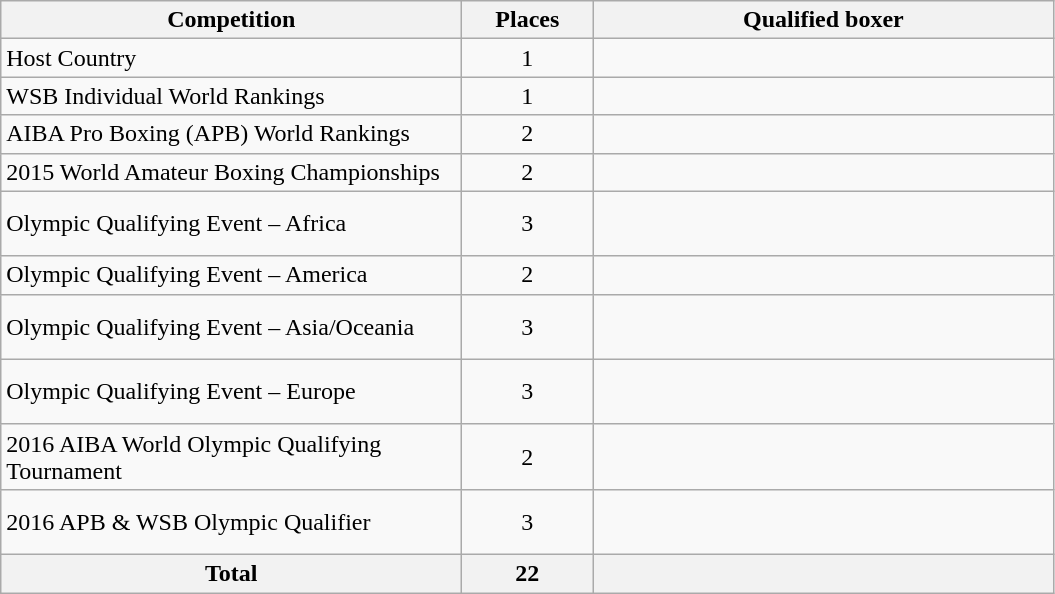<table class=wikitable>
<tr>
<th width=300>Competition</th>
<th width=80>Places</th>
<th width=300>Qualified boxer</th>
</tr>
<tr>
<td>Host Country</td>
<td align="center">1</td>
<td></td>
</tr>
<tr>
<td>WSB Individual World Rankings</td>
<td align="center">1</td>
<td></td>
</tr>
<tr>
<td>AIBA Pro Boxing (APB) World Rankings</td>
<td align="center">2</td>
<td><br></td>
</tr>
<tr>
<td>2015 World Amateur Boxing Championships</td>
<td align="center">2</td>
<td><br></td>
</tr>
<tr>
<td>Olympic Qualifying Event – Africa</td>
<td align="center">3</td>
<td><br><br></td>
</tr>
<tr>
<td>Olympic Qualifying Event – America</td>
<td align="center">2</td>
<td><br></td>
</tr>
<tr>
<td>Olympic Qualifying Event – Asia/Oceania</td>
<td align="center">3</td>
<td><br><br></td>
</tr>
<tr>
<td>Olympic Qualifying Event – Europe</td>
<td align="center">3</td>
<td><br><br></td>
</tr>
<tr>
<td>2016 AIBA World Olympic Qualifying Tournament</td>
<td align="center">2</td>
<td><br></td>
</tr>
<tr>
<td>2016 APB & WSB Olympic Qualifier</td>
<td align="center">3</td>
<td><br><br></td>
</tr>
<tr>
<th>Total</th>
<th>22</th>
<th></th>
</tr>
</table>
